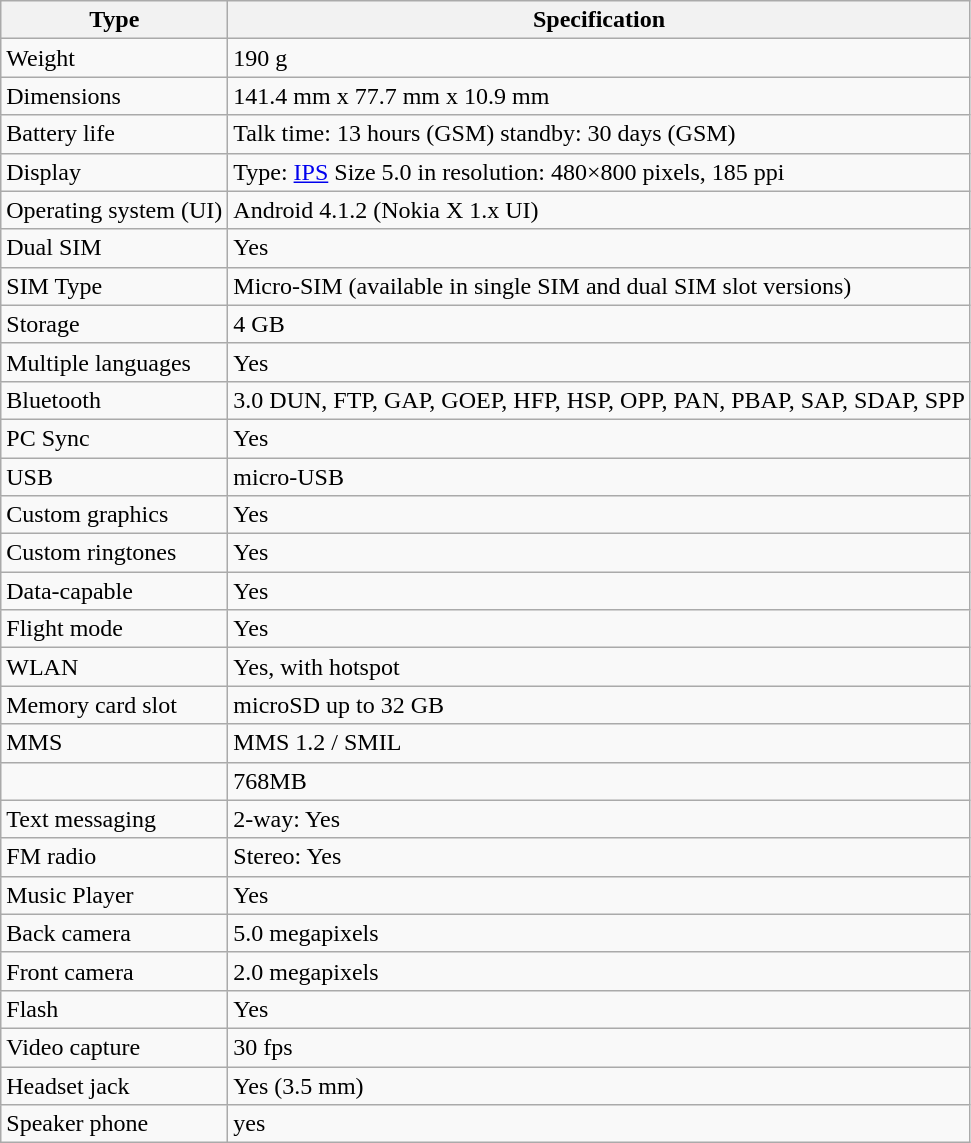<table class="wikitable">
<tr>
<th>Type</th>
<th>Specification</th>
</tr>
<tr>
<td>Weight</td>
<td>190 g</td>
</tr>
<tr>
<td>Dimensions</td>
<td>141.4 mm x 77.7 mm x 10.9 mm</td>
</tr>
<tr>
<td>Battery life</td>
<td>Talk time: 13 hours (GSM) standby:  30 days (GSM)</td>
</tr>
<tr>
<td>Display</td>
<td>Type: <a href='#'>IPS</a> Size 5.0 in resolution: 480×800 pixels, 185 ppi</td>
</tr>
<tr>
<td>Operating system (UI)</td>
<td>Android 4.1.2 (Nokia X 1.x UI)</td>
</tr>
<tr>
<td>Dual SIM</td>
<td>Yes</td>
</tr>
<tr>
<td>SIM Type</td>
<td>Micro-SIM (available in single SIM and dual SIM slot versions)</td>
</tr>
<tr>
<td>Storage</td>
<td>4 GB</td>
</tr>
<tr>
<td>Multiple languages</td>
<td>Yes</td>
</tr>
<tr>
<td>Bluetooth</td>
<td>3.0 DUN, FTP, GAP, GOEP, HFP, HSP, OPP, PAN, PBAP, SAP, SDAP, SPP</td>
</tr>
<tr>
<td>PC Sync</td>
<td>Yes</td>
</tr>
<tr>
<td>USB</td>
<td>micro-USB</td>
</tr>
<tr>
<td>Custom graphics</td>
<td>Yes</td>
</tr>
<tr 2.5>
<td>Custom ringtones</td>
<td>Yes</td>
</tr>
<tr>
<td>Data-capable</td>
<td>Yes</td>
</tr>
<tr>
<td>Flight mode</td>
<td>Yes</td>
</tr>
<tr>
<td>WLAN</td>
<td>Yes, with hotspot</td>
</tr>
<tr>
<td>Memory card slot</td>
<td>microSD up to 32 GB<br></td>
</tr>
<tr>
<td>MMS</td>
<td>MMS 1.2 / SMIL</td>
</tr>
<tr>
<td></td>
<td>768MB</td>
</tr>
<tr>
<td>Text messaging</td>
<td>2-way: Yes</td>
</tr>
<tr>
<td>FM radio</td>
<td>Stereo: Yes</td>
</tr>
<tr>
<td>Music Player</td>
<td>Yes</td>
</tr>
<tr>
<td>Back camera</td>
<td>5.0 megapixels</td>
</tr>
<tr>
<td>Front camera</td>
<td>2.0 megapixels</td>
</tr>
<tr>
<td>Flash</td>
<td>Yes</td>
</tr>
<tr>
<td>Video capture</td>
<td>30 fps</td>
</tr>
<tr>
<td>Headset jack</td>
<td>Yes (3.5 mm)</td>
</tr>
<tr>
<td>Speaker phone</td>
<td>yes</td>
</tr>
</table>
